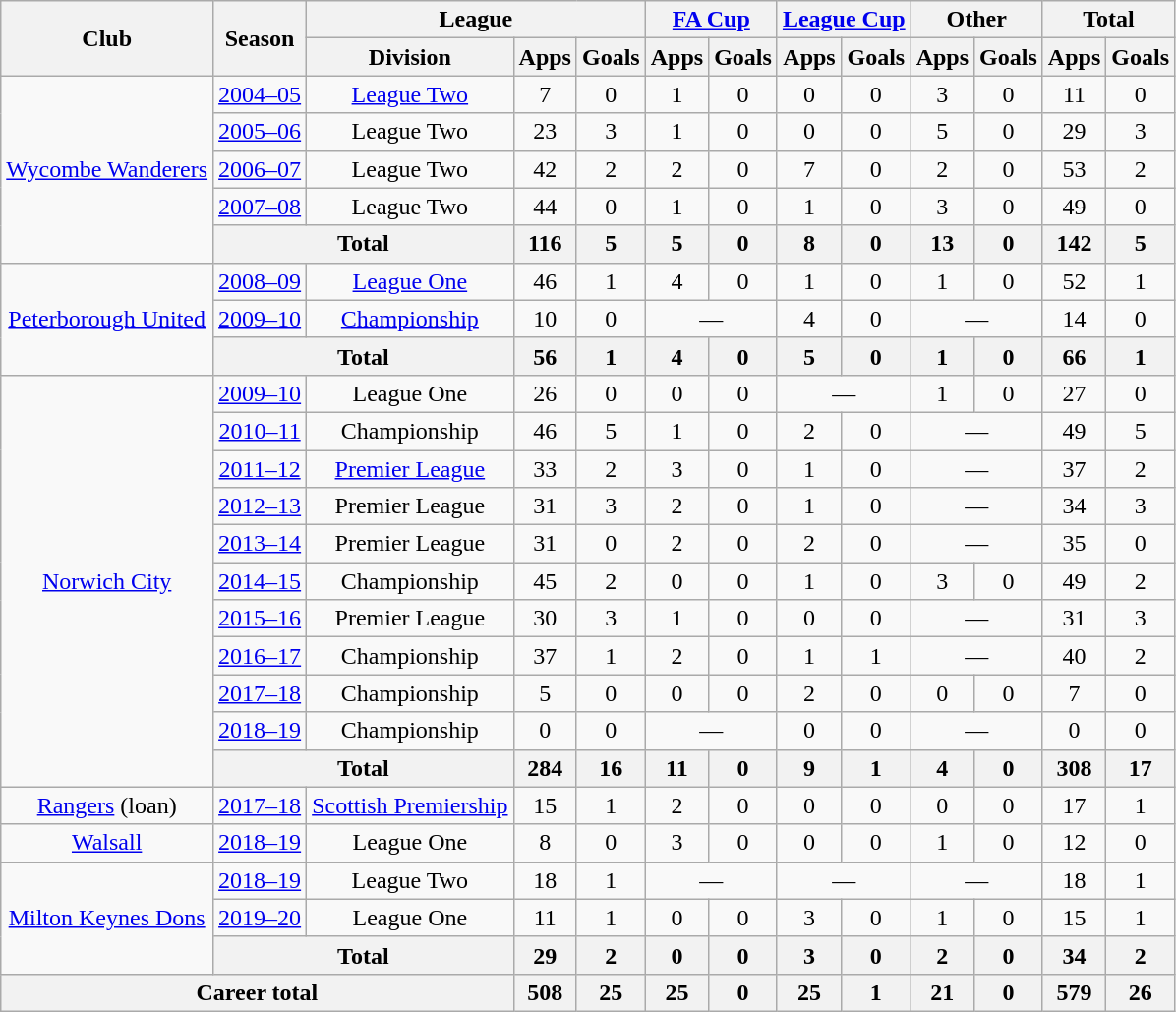<table class="wikitable" style="text-align: center">
<tr>
<th rowspan="2">Club</th>
<th rowspan="2">Season</th>
<th colspan="3">League</th>
<th colspan="2"><a href='#'>FA Cup</a></th>
<th colspan="2"><a href='#'>League Cup</a></th>
<th colspan="2">Other</th>
<th colspan="2">Total</th>
</tr>
<tr>
<th>Division</th>
<th>Apps</th>
<th>Goals</th>
<th>Apps</th>
<th>Goals</th>
<th>Apps</th>
<th>Goals</th>
<th>Apps</th>
<th>Goals</th>
<th>Apps</th>
<th>Goals</th>
</tr>
<tr>
<td rowspan="5"><a href='#'>Wycombe Wanderers</a></td>
<td><a href='#'>2004–05</a></td>
<td><a href='#'>League Two</a></td>
<td>7</td>
<td>0</td>
<td>1</td>
<td>0</td>
<td>0</td>
<td>0</td>
<td>3</td>
<td>0</td>
<td>11</td>
<td>0</td>
</tr>
<tr>
<td><a href='#'>2005–06</a></td>
<td>League Two</td>
<td>23</td>
<td>3</td>
<td>1</td>
<td>0</td>
<td>0</td>
<td>0</td>
<td>5</td>
<td>0</td>
<td>29</td>
<td>3</td>
</tr>
<tr>
<td><a href='#'>2006–07</a></td>
<td>League Two</td>
<td>42</td>
<td>2</td>
<td>2</td>
<td>0</td>
<td>7</td>
<td>0</td>
<td>2</td>
<td>0</td>
<td>53</td>
<td>2</td>
</tr>
<tr>
<td><a href='#'>2007–08</a></td>
<td>League Two</td>
<td>44</td>
<td>0</td>
<td>1</td>
<td>0</td>
<td>1</td>
<td>0</td>
<td>3</td>
<td>0</td>
<td>49</td>
<td>0</td>
</tr>
<tr>
<th colspan="2">Total</th>
<th>116</th>
<th>5</th>
<th>5</th>
<th>0</th>
<th>8</th>
<th>0</th>
<th>13</th>
<th>0</th>
<th>142</th>
<th>5</th>
</tr>
<tr>
<td rowspan="3"><a href='#'>Peterborough United</a></td>
<td><a href='#'>2008–09</a></td>
<td><a href='#'>League One</a></td>
<td>46</td>
<td>1</td>
<td>4</td>
<td>0</td>
<td>1</td>
<td>0</td>
<td>1</td>
<td>0</td>
<td>52</td>
<td>1</td>
</tr>
<tr>
<td><a href='#'>2009–10</a></td>
<td><a href='#'>Championship</a></td>
<td>10</td>
<td>0</td>
<td colspan="2">—</td>
<td>4</td>
<td>0</td>
<td colspan="2">—</td>
<td>14</td>
<td>0</td>
</tr>
<tr>
<th colspan="2">Total</th>
<th>56</th>
<th>1</th>
<th>4</th>
<th>0</th>
<th>5</th>
<th>0</th>
<th>1</th>
<th>0</th>
<th>66</th>
<th>1</th>
</tr>
<tr>
<td rowspan="11"><a href='#'>Norwich City</a></td>
<td><a href='#'>2009–10</a></td>
<td>League One</td>
<td>26</td>
<td>0</td>
<td>0</td>
<td>0</td>
<td colspan="2">—</td>
<td>1</td>
<td>0</td>
<td>27</td>
<td>0</td>
</tr>
<tr>
<td><a href='#'>2010–11</a></td>
<td>Championship</td>
<td>46</td>
<td>5</td>
<td>1</td>
<td>0</td>
<td>2</td>
<td>0</td>
<td colspan="2">—</td>
<td>49</td>
<td>5</td>
</tr>
<tr>
<td><a href='#'>2011–12</a></td>
<td><a href='#'>Premier League</a></td>
<td>33</td>
<td>2</td>
<td>3</td>
<td>0</td>
<td>1</td>
<td>0</td>
<td colspan="2">—</td>
<td>37</td>
<td>2</td>
</tr>
<tr>
<td><a href='#'>2012–13</a></td>
<td>Premier League</td>
<td>31</td>
<td>3</td>
<td>2</td>
<td>0</td>
<td>1</td>
<td>0</td>
<td colspan="2">—</td>
<td>34</td>
<td>3</td>
</tr>
<tr>
<td><a href='#'>2013–14</a></td>
<td>Premier League</td>
<td>31</td>
<td>0</td>
<td>2</td>
<td>0</td>
<td>2</td>
<td>0</td>
<td colspan="2">—</td>
<td>35</td>
<td>0</td>
</tr>
<tr>
<td><a href='#'>2014–15</a></td>
<td>Championship</td>
<td>45</td>
<td>2</td>
<td>0</td>
<td>0</td>
<td>1</td>
<td>0</td>
<td>3</td>
<td>0</td>
<td>49</td>
<td>2</td>
</tr>
<tr>
<td><a href='#'>2015–16</a></td>
<td>Premier League</td>
<td>30</td>
<td>3</td>
<td>1</td>
<td>0</td>
<td>0</td>
<td>0</td>
<td colspan="2">—</td>
<td>31</td>
<td>3</td>
</tr>
<tr>
<td><a href='#'>2016–17</a></td>
<td>Championship</td>
<td>37</td>
<td>1</td>
<td>2</td>
<td>0</td>
<td>1</td>
<td>1</td>
<td colspan="2">—</td>
<td>40</td>
<td>2</td>
</tr>
<tr>
<td><a href='#'>2017–18</a></td>
<td>Championship</td>
<td>5</td>
<td>0</td>
<td>0</td>
<td>0</td>
<td>2</td>
<td>0</td>
<td>0</td>
<td>0</td>
<td>7</td>
<td>0</td>
</tr>
<tr>
<td><a href='#'>2018–19</a></td>
<td>Championship</td>
<td>0</td>
<td>0</td>
<td colspan="2">—</td>
<td>0</td>
<td>0</td>
<td colspan="2">—</td>
<td>0</td>
<td>0</td>
</tr>
<tr>
<th colspan="2">Total</th>
<th>284</th>
<th>16</th>
<th>11</th>
<th>0</th>
<th>9</th>
<th>1</th>
<th>4</th>
<th>0</th>
<th>308</th>
<th>17</th>
</tr>
<tr>
<td><a href='#'>Rangers</a> (loan)</td>
<td><a href='#'>2017–18</a></td>
<td><a href='#'>Scottish Premiership</a></td>
<td>15</td>
<td>1</td>
<td>2</td>
<td>0</td>
<td>0</td>
<td>0</td>
<td>0</td>
<td>0</td>
<td>17</td>
<td>1</td>
</tr>
<tr>
<td><a href='#'>Walsall</a></td>
<td><a href='#'>2018–19</a></td>
<td>League One</td>
<td>8</td>
<td>0</td>
<td>3</td>
<td>0</td>
<td>0</td>
<td>0</td>
<td>1</td>
<td>0</td>
<td>12</td>
<td>0</td>
</tr>
<tr>
<td rowspan="3"><a href='#'>Milton Keynes Dons</a></td>
<td><a href='#'>2018–19</a></td>
<td>League Two</td>
<td>18</td>
<td>1</td>
<td colspan="2">—</td>
<td colspan="2">—</td>
<td colspan="2">—</td>
<td>18</td>
<td>1</td>
</tr>
<tr>
<td><a href='#'>2019–20</a></td>
<td>League One</td>
<td>11</td>
<td>1</td>
<td>0</td>
<td>0</td>
<td>3</td>
<td>0</td>
<td>1</td>
<td>0</td>
<td>15</td>
<td>1</td>
</tr>
<tr>
<th colspan="2">Total</th>
<th>29</th>
<th>2</th>
<th>0</th>
<th>0</th>
<th>3</th>
<th>0</th>
<th>2</th>
<th>0</th>
<th>34</th>
<th>2</th>
</tr>
<tr>
<th colspan="3">Career total</th>
<th>508</th>
<th>25</th>
<th>25</th>
<th>0</th>
<th>25</th>
<th>1</th>
<th>21</th>
<th>0</th>
<th>579</th>
<th>26</th>
</tr>
</table>
